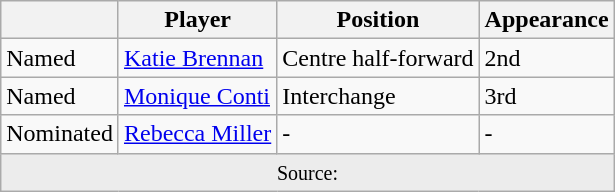<table class="wikitable">
<tr>
<th></th>
<th>Player</th>
<th>Position</th>
<th>Appearance</th>
</tr>
<tr>
<td>Named</td>
<td><a href='#'>Katie Brennan</a></td>
<td>Centre half-forward</td>
<td>2nd</td>
</tr>
<tr>
<td>Named</td>
<td><a href='#'>Monique Conti</a></td>
<td>Interchange</td>
<td>3rd</td>
</tr>
<tr>
<td>Nominated</td>
<td><a href='#'>Rebecca Miller</a></td>
<td>-</td>
<td>-</td>
</tr>
<tr>
<td colspan="4" style="text-align: center; background: #ececec;"><small>Source:</small></td>
</tr>
</table>
